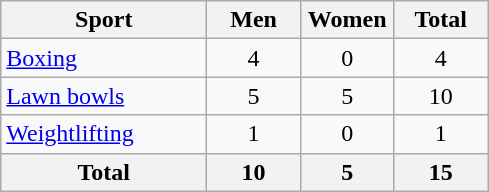<table class="wikitable sortable" style="text-align:center;">
<tr>
<th width=130>Sport</th>
<th width=55>Men</th>
<th width=55>Women</th>
<th width=55>Total</th>
</tr>
<tr>
<td align=left><a href='#'>Boxing</a></td>
<td>4</td>
<td>0</td>
<td>4</td>
</tr>
<tr>
<td align=left><a href='#'>Lawn bowls</a></td>
<td>5</td>
<td>5</td>
<td>10</td>
</tr>
<tr>
<td align=left><a href='#'>Weightlifting</a></td>
<td>1</td>
<td>0</td>
<td>1</td>
</tr>
<tr>
<th>Total</th>
<th>10</th>
<th>5</th>
<th>15</th>
</tr>
</table>
